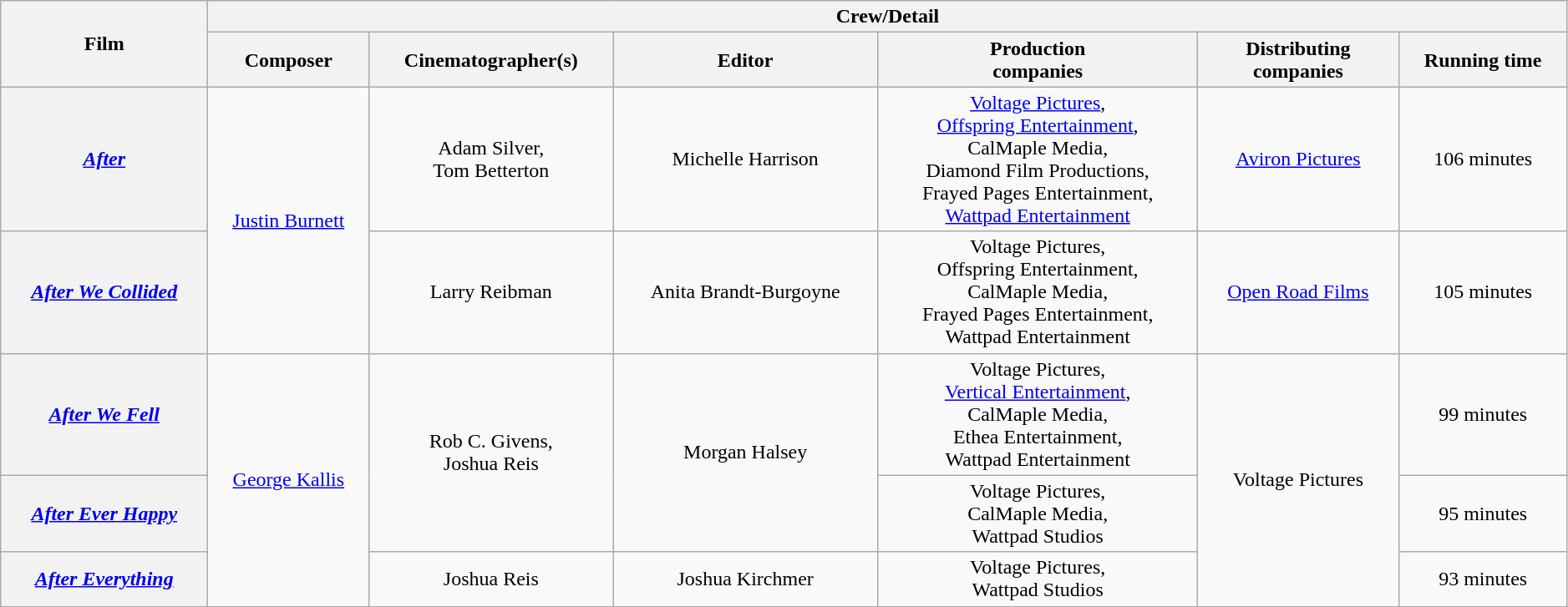<table class="wikitable sortable" style="text-align:center; width:99%;">
<tr>
<th rowspan="2">Film</th>
<th colspan="7">Crew/Detail</th>
</tr>
<tr>
<th style="text-align:center;">Composer</th>
<th style="text-align:center;">Cinematographer(s)</th>
<th style="text-align:center;">Editor</th>
<th style="text-align:center;">Production <br>companies</th>
<th style="text-align:center;">Distributing <br>companies</th>
<th style="text-align:center;">Running time</th>
</tr>
<tr>
<th><em><a href='#'>After</a></em></th>
<td rowspan="2"><a href='#'>Justin Burnett</a></td>
<td>Adam Silver, <br>Tom Betterton</td>
<td>Michelle Harrison</td>
<td><a href='#'>Voltage Pictures</a>, <br><a href='#'>Offspring Entertainment</a>, <br>CalMaple Media, <br>Diamond Film Productions, <br>Frayed Pages Entertainment, <br><a href='#'>Wattpad Entertainment</a></td>
<td><a href='#'>Aviron Pictures</a></td>
<td>106 minutes</td>
</tr>
<tr>
<th><em><a href='#'>After We Collided</a></em></th>
<td>Larry Reibman</td>
<td>Anita Brandt-Burgoyne</td>
<td>Voltage Pictures, <br>Offspring Entertainment, <br>CalMaple Media, <br>Frayed Pages Entertainment, <br>Wattpad Entertainment</td>
<td><a href='#'>Open Road Films</a></td>
<td>105 minutes</td>
</tr>
<tr>
<th><em><a href='#'>After We Fell</a></em></th>
<td rowspan="3"><a href='#'>George Kallis</a></td>
<td rowspan="2">Rob C. Givens, <br>Joshua Reis</td>
<td rowspan="2">Morgan Halsey</td>
<td>Voltage Pictures, <br><a href='#'>Vertical Entertainment</a>, <br>CalMaple Media, <br>Ethea Entertainment, <br>Wattpad Entertainment</td>
<td rowspan="3">Voltage Pictures</td>
<td>99 minutes</td>
</tr>
<tr>
<th><em><a href='#'>After Ever Happy</a></em></th>
<td>Voltage Pictures, <br>CalMaple Media, <br>Wattpad Studios</td>
<td>95 minutes</td>
</tr>
<tr>
<th><em><a href='#'>After Everything</a></em></th>
<td>Joshua Reis</td>
<td>Joshua Kirchmer</td>
<td>Voltage Pictures, <br>Wattpad Studios</td>
<td>93 minutes</td>
</tr>
<tr>
</tr>
</table>
